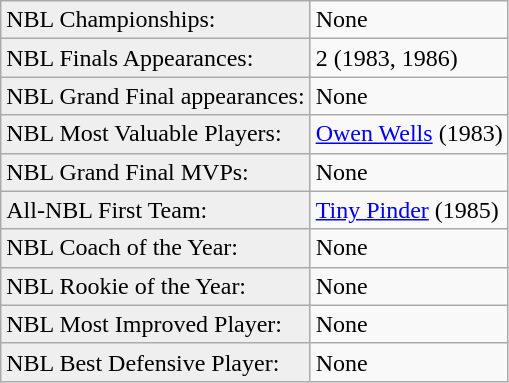<table class="wikitable">
<tr align=left>
<td style="background:#efefef;">NBL Championships:</td>
<td>None</td>
</tr>
<tr>
<td style="background:#efefef;">NBL Finals Appearances:</td>
<td>2 (1983, 1986)</td>
</tr>
<tr>
<td style="background:#efefef;">NBL Grand Final appearances:</td>
<td>None</td>
</tr>
<tr>
<td style="background:#efefef;">NBL Most Valuable Players:</td>
<td><a href='#'>Owen Wells</a> (1983)</td>
</tr>
<tr>
<td style="background:#efefef;">NBL Grand Final MVPs:</td>
<td>None</td>
</tr>
<tr>
<td style="background:#efefef;">All-NBL First Team:</td>
<td><a href='#'>Tiny Pinder</a> (1985)</td>
</tr>
<tr>
<td style="background:#efefef;">NBL Coach of the Year:</td>
<td>None</td>
</tr>
<tr>
<td style="background:#efefef;">NBL Rookie of the Year:</td>
<td>None</td>
</tr>
<tr>
<td style="background:#efefef;">NBL Most Improved Player:</td>
<td>None</td>
</tr>
<tr>
<td style="background:#efefef;">NBL Best Defensive Player:</td>
<td>None</td>
</tr>
</table>
